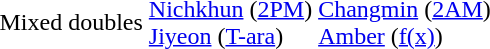<table>
<tr>
<td>Mixed doubles</td>
<td><a href='#'>Nichkhun</a> (<a href='#'>2PM</a>)<br><a href='#'>Jiyeon</a> (<a href='#'>T-ara</a>)</td>
<td><a href='#'>Changmin</a> (<a href='#'>2AM</a>)<br><a href='#'>Amber</a> (<a href='#'>f(x)</a>)</td>
<td></td>
</tr>
</table>
